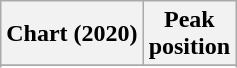<table class="wikitable sortable plainrowheaders" style="text-align:center">
<tr>
<th scope="col">Chart (2020)</th>
<th scope="col">Peak<br>position</th>
</tr>
<tr>
</tr>
<tr>
</tr>
<tr>
</tr>
<tr>
</tr>
<tr>
</tr>
<tr>
</tr>
<tr>
</tr>
<tr>
</tr>
<tr>
</tr>
<tr>
</tr>
</table>
